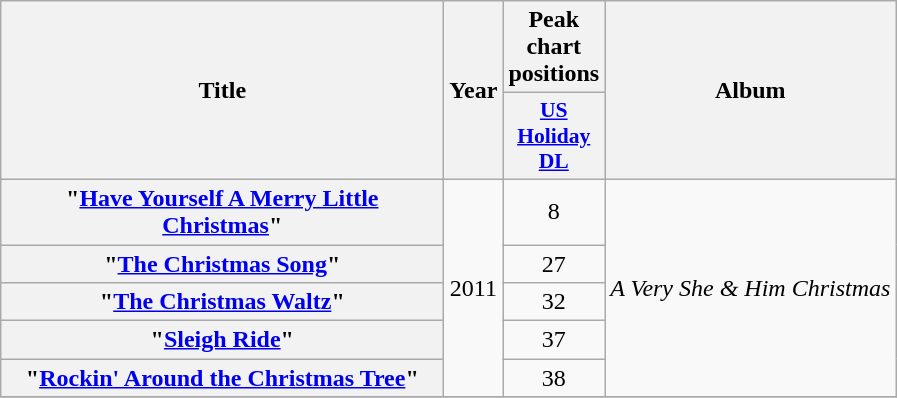<table class="wikitable plainrowheaders" style="text-align:center;">
<tr>
<th scope="col" rowspan="2" style="width:18em;">Title</th>
<th scope="col" rowspan="2">Year</th>
<th colspan="1" scope="col">Peak chart positions</th>
<th scope="col" rowspan="2">Album</th>
</tr>
<tr>
<th scope="col" style="width:3.5em;font-size:90%;"><a href='#'>US<br>Holiday<br>DL</a><br></th>
</tr>
<tr>
<th scope="row">"<a href='#'>Have Yourself A Merry Little Christmas</a>"</th>
<td rowspan="5">2011</td>
<td>8</td>
<td rowspan="5"><em>A Very She & Him Christmas</em></td>
</tr>
<tr>
<th scope="row">"<a href='#'>The Christmas Song</a>"</th>
<td>27</td>
</tr>
<tr>
<th scope="row">"<a href='#'>The Christmas Waltz</a>"</th>
<td>32</td>
</tr>
<tr>
<th scope="row">"<a href='#'>Sleigh Ride</a>"</th>
<td>37</td>
</tr>
<tr>
<th scope="row">"<a href='#'>Rockin' Around the Christmas Tree</a>"</th>
<td>38</td>
</tr>
<tr>
</tr>
</table>
